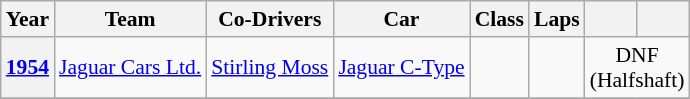<table class="wikitable" style="text-align:center; font-size:90%">
<tr>
<th>Year</th>
<th>Team</th>
<th>Co-Drivers</th>
<th>Car</th>
<th>Class</th>
<th>Laps</th>
<th></th>
<th></th>
</tr>
<tr>
<th><a href='#'>1954</a></th>
<td align="left"> <a href='#'>Jaguar Cars Ltd.</a></td>
<td align="left"> <a href='#'>Stirling Moss</a></td>
<td align="left"><a href='#'>Jaguar C-Type</a></td>
<td></td>
<td></td>
<td colspan=2>DNF<br>(Halfshaft)</td>
</tr>
<tr>
</tr>
</table>
